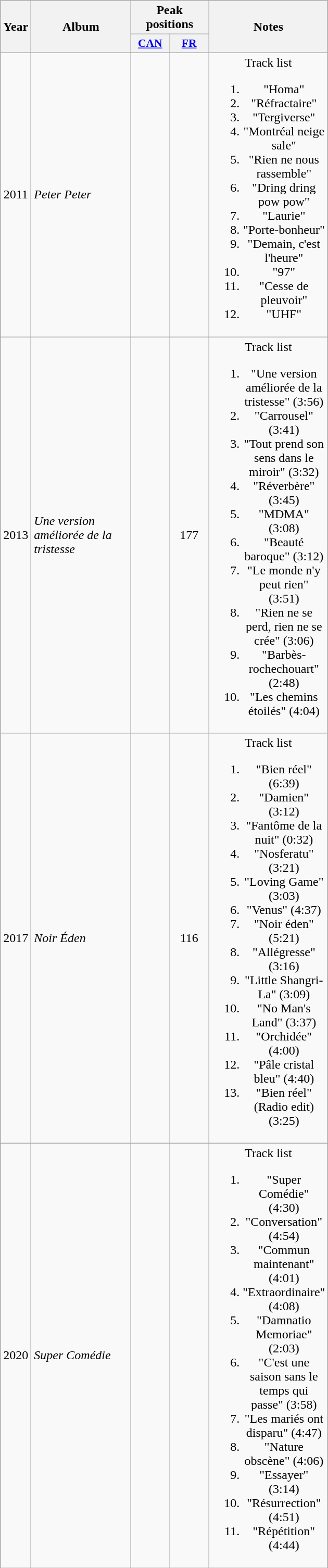<table class="wikitable" style="text-align:center;">
<tr>
<th rowspan="2" width="10">Year</th>
<th rowspan="2" width="120">Album</th>
<th colspan="2" width="20">Peak positions</th>
<th rowspan="2" width="120">Notes</th>
</tr>
<tr>
<th scope="col" style="width:3em;font-size:90%;"><a href='#'>CAN</a><br></th>
<th scope="col" style="width:3em;font-size:90%;"><a href='#'>FR</a><br></th>
</tr>
<tr>
<td>2011</td>
<td style="text-align:left;"><em>Peter Peter</em></td>
<td></td>
<td></td>
<td>Track list<br><ol><li>"Homa"</li><li>"Réfractaire"</li><li>"Tergiverse"</li><li>"Montréal neige sale"</li><li>"Rien ne nous rassemble"</li><li>"Dring dring pow pow"</li><li>"Laurie"</li><li>"Porte-bonheur"</li><li>"Demain, c'est l'heure"</li><li>"97"</li><li>"Cesse de pleuvoir"</li><li>"UHF"</li></ol></td>
</tr>
<tr>
<td>2013</td>
<td style="text-align:left;"><em>Une version améliorée de la tristesse</em></td>
<td></td>
<td>177</td>
<td>Track list<br><ol><li>"Une version améliorée de la tristesse" (3:56)</li><li>"Carrousel" (3:41)</li><li>"Tout prend son sens dans le miroir" (3:32)</li><li>"Réverbère" (3:45)</li><li>"MDMA" (3:08)</li><li>"Beauté baroque" (3:12)</li><li>"Le monde n'y peut rien" (3:51)</li><li>"Rien ne se perd, rien ne se crée" (3:06)</li><li>"Barbès-rochechouart" (2:48)</li><li>"Les chemins étoilés" (4:04)</li></ol></td>
</tr>
<tr>
<td>2017</td>
<td style="text-align:left;"><em>Noir Éden</em></td>
<td></td>
<td>116<br></td>
<td>Track list<br><ol><li>"Bien réel" (6:39)</li><li>"Damien" (3:12)</li><li>"Fantôme de la nuit" (0:32)</li><li>"Nosferatu" (3:21)</li><li>"Loving Game" (3:03)</li><li>"Venus" (4:37)</li><li>"Noir éden" (5:21)</li><li>"Allégresse" (3:16)</li><li>"Little Shangri-La" (3:09)</li><li>"No Man's Land" (3:37)</li><li>"Orchidée" (4:00)</li><li>"Pâle cristal bleu" (4:40)</li><li>"Bien réel" (Radio edit) (3:25)</li></ol></td>
</tr>
<tr>
<td>2020</td>
<td style="text-align:left;"><em>Super Comédie</em></td>
<td></td>
<td></td>
<td>Track list<br><ol><li>"Super Comédie" (4:30)</li><li>"Conversation" (4:54)</li><li>"Commun maintenant" (4:01)</li><li>"Extraordinaire" (4:08)</li><li>"Damnatio Memoriae" (2:03)</li><li>"C'est une saison sans le temps qui passe" (3:58)</li><li>"Les mariés ont disparu" (4:47)</li><li>"Nature obscène" (4:06)</li><li>"Essayer" (3:14)</li><li>"Résurrection" (4:51)</li><li>"Répétition" (4:44)</li></ol></td>
</tr>
</table>
